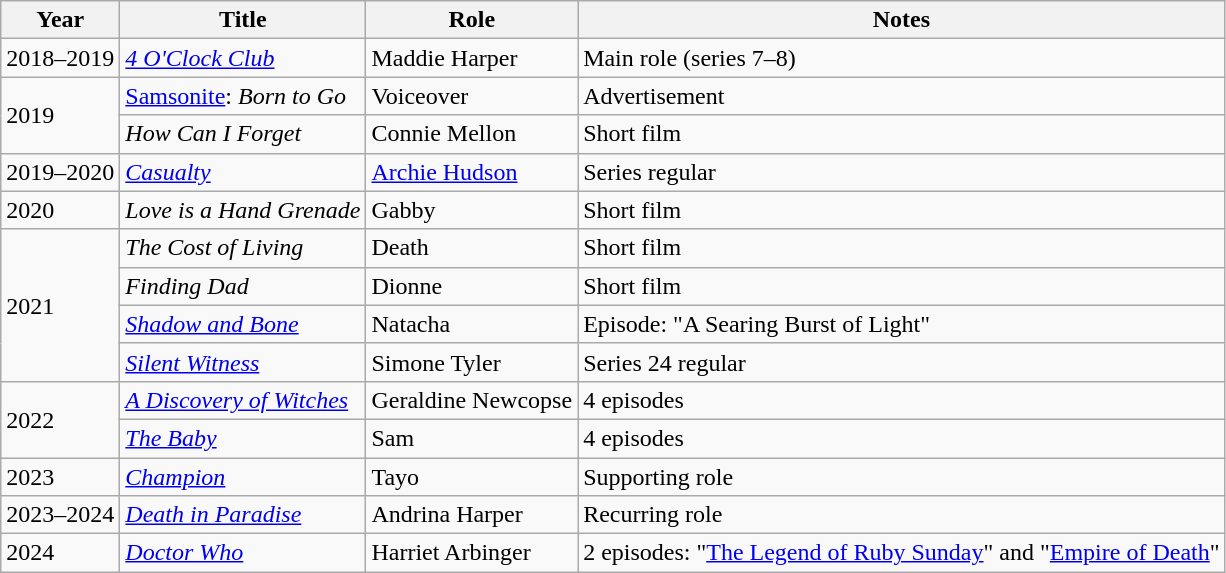<table class="wikitable sortable">
<tr>
<th>Year</th>
<th>Title</th>
<th>Role</th>
<th class="unsortable">Notes</th>
</tr>
<tr>
<td>2018–2019</td>
<td><em><a href='#'>4 O'Clock Club</a></em></td>
<td>Maddie Harper</td>
<td>Main role (series 7–8)</td>
</tr>
<tr>
<td rowspan="2">2019</td>
<td><a href='#'>Samsonite</a>: <em>Born to Go</em></td>
<td>Voiceover</td>
<td>Advertisement</td>
</tr>
<tr>
<td><em>How Can I Forget</em></td>
<td>Connie Mellon</td>
<td>Short film</td>
</tr>
<tr>
<td>2019–2020</td>
<td><em><a href='#'>Casualty</a></em></td>
<td><a href='#'>Archie Hudson</a></td>
<td>Series regular</td>
</tr>
<tr>
<td>2020</td>
<td><em>Love is a Hand Grenade</em></td>
<td>Gabby</td>
<td>Short film</td>
</tr>
<tr>
<td rowspan="4">2021</td>
<td><em>The Cost of Living</em></td>
<td>Death</td>
<td>Short film</td>
</tr>
<tr>
<td><em>Finding Dad</em></td>
<td>Dionne</td>
<td>Short film</td>
</tr>
<tr>
<td><em><a href='#'>Shadow and Bone</a></em></td>
<td>Natacha</td>
<td>Episode: "A Searing Burst of Light"</td>
</tr>
<tr>
<td><em><a href='#'>Silent Witness</a></em></td>
<td>Simone Tyler</td>
<td>Series 24 regular</td>
</tr>
<tr>
<td rowspan="2">2022</td>
<td><em><a href='#'>A Discovery of Witches</a></em></td>
<td>Geraldine Newcopse</td>
<td>4 episodes</td>
</tr>
<tr>
<td><em><a href='#'>The Baby</a></em></td>
<td>Sam</td>
<td>4 episodes</td>
</tr>
<tr>
<td>2023</td>
<td><em><a href='#'>Champion</a></em></td>
<td>Tayo</td>
<td>Supporting role</td>
</tr>
<tr>
<td>2023–2024</td>
<td><em><a href='#'>Death in Paradise</a></em></td>
<td>Andrina Harper</td>
<td>Recurring role</td>
</tr>
<tr>
<td>2024</td>
<td><em><a href='#'>Doctor Who</a></em></td>
<td>Harriet Arbinger</td>
<td>2 episodes: "<a href='#'>The Legend of Ruby Sunday</a>" and "<a href='#'>Empire of Death</a>"</td>
</tr>
</table>
